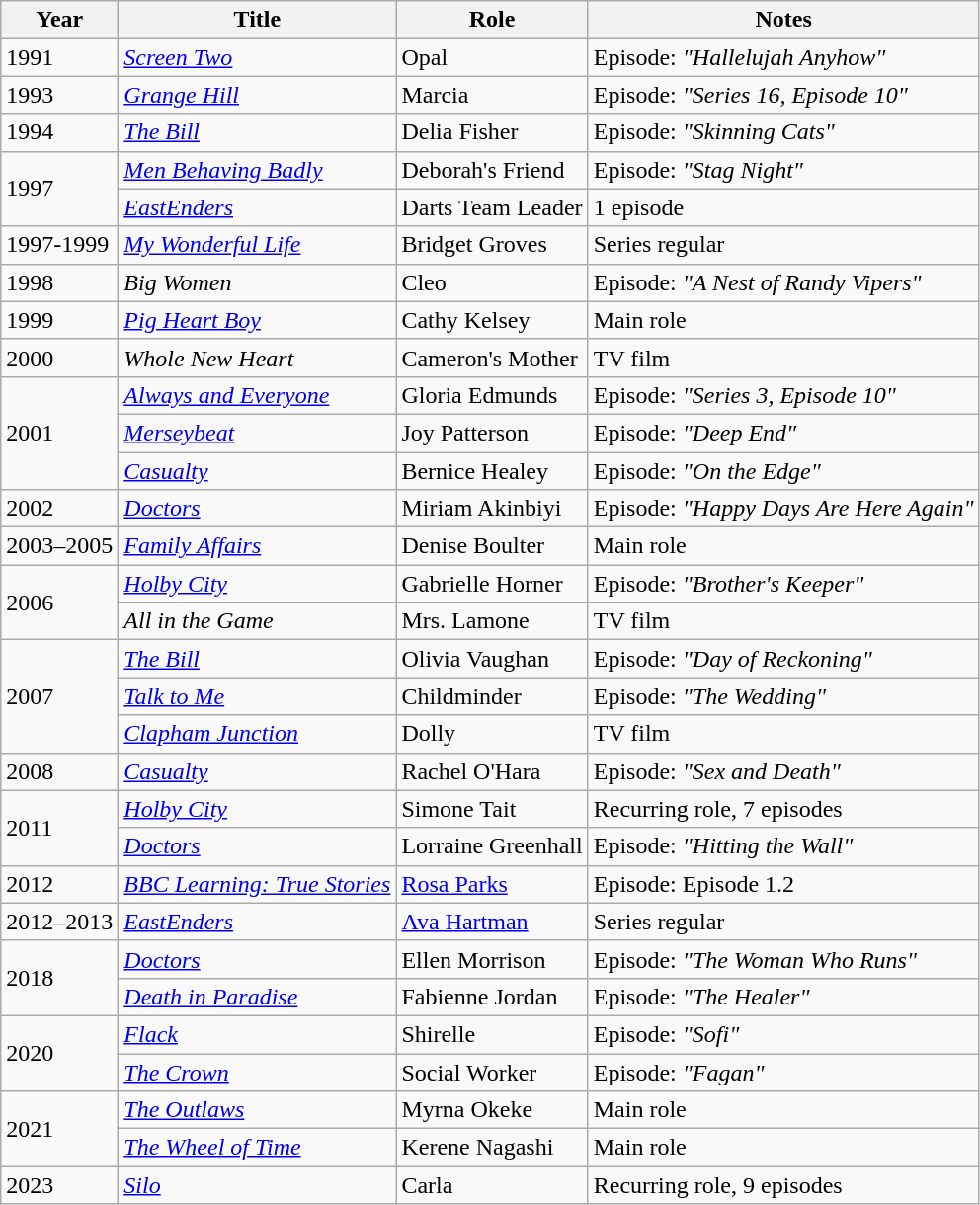<table class="wikitable sortable">
<tr>
<th>Year</th>
<th>Title</th>
<th>Role</th>
<th class="unsortable">Notes</th>
</tr>
<tr>
<td>1991</td>
<td><em><a href='#'>Screen Two</a></em></td>
<td>Opal</td>
<td>Episode: <em>"Hallelujah Anyhow"</em></td>
</tr>
<tr>
<td>1993</td>
<td><em><a href='#'>Grange Hill</a></em></td>
<td>Marcia</td>
<td>Episode: <em>"Series 16, Episode 10"</em></td>
</tr>
<tr>
<td>1994</td>
<td><em><a href='#'>The Bill</a></em></td>
<td>Delia Fisher</td>
<td>Episode: <em>"Skinning Cats"</em></td>
</tr>
<tr>
<td rowspan="2">1997</td>
<td><em><a href='#'>Men Behaving Badly</a></em></td>
<td>Deborah's Friend</td>
<td>Episode: <em>"Stag Night"</em></td>
</tr>
<tr>
<td><em><a href='#'>EastEnders</a></em></td>
<td>Darts Team Leader</td>
<td>1 episode</td>
</tr>
<tr>
<td>1997-1999</td>
<td><em><a href='#'>My Wonderful Life</a></em></td>
<td>Bridget Groves</td>
<td>Series regular</td>
</tr>
<tr>
<td>1998</td>
<td><em>Big Women</em></td>
<td>Cleo</td>
<td>Episode: <em>"A Nest of Randy Vipers"</em></td>
</tr>
<tr>
<td>1999</td>
<td><em><a href='#'>Pig Heart Boy</a></em></td>
<td>Cathy Kelsey</td>
<td>Main role</td>
</tr>
<tr>
<td>2000</td>
<td><em>Whole New Heart</em></td>
<td>Cameron's Mother</td>
<td>TV film</td>
</tr>
<tr>
<td rowspan="3">2001</td>
<td><em><a href='#'>Always and Everyone</a></em></td>
<td>Gloria Edmunds</td>
<td>Episode: <em>"Series 3, Episode 10"</em></td>
</tr>
<tr>
<td><em><a href='#'>Merseybeat</a></em></td>
<td>Joy Patterson</td>
<td>Episode: <em>"Deep End"</em></td>
</tr>
<tr>
<td><em><a href='#'>Casualty</a></em></td>
<td>Bernice Healey</td>
<td>Episode: <em>"On the Edge"</em></td>
</tr>
<tr>
<td>2002</td>
<td><em><a href='#'>Doctors</a></em></td>
<td>Miriam Akinbiyi</td>
<td>Episode: <em>"Happy Days Are Here Again"</em></td>
</tr>
<tr>
<td>2003–2005</td>
<td><em><a href='#'>Family Affairs</a></em></td>
<td>Denise Boulter</td>
<td>Main role</td>
</tr>
<tr>
<td rowspan="2">2006</td>
<td><em><a href='#'>Holby City</a></em></td>
<td>Gabrielle Horner</td>
<td>Episode: <em>"Brother's Keeper"</em></td>
</tr>
<tr>
<td><em>All in the Game</em></td>
<td>Mrs. Lamone</td>
<td>TV film</td>
</tr>
<tr>
<td rowspan="3">2007</td>
<td><em><a href='#'>The Bill</a></em></td>
<td>Olivia Vaughan</td>
<td>Episode: <em>"Day of Reckoning"</em></td>
</tr>
<tr>
<td><em><a href='#'>Talk to Me</a></em></td>
<td>Childminder</td>
<td>Episode: <em>"The Wedding"</em></td>
</tr>
<tr>
<td><em><a href='#'>Clapham Junction</a></em></td>
<td>Dolly</td>
<td>TV film</td>
</tr>
<tr>
<td>2008</td>
<td><em><a href='#'>Casualty</a></em></td>
<td>Rachel O'Hara</td>
<td>Episode: <em>"Sex and Death"</em></td>
</tr>
<tr>
<td rowspan="2">2011</td>
<td><em><a href='#'>Holby City</a></em></td>
<td>Simone Tait</td>
<td>Recurring role, 7 episodes</td>
</tr>
<tr>
<td><em><a href='#'>Doctors</a></em></td>
<td>Lorraine Greenhall</td>
<td>Episode: <em>"Hitting the Wall"</em></td>
</tr>
<tr>
<td>2012</td>
<td><em><a href='#'>BBC Learning: True Stories</a></em></td>
<td><a href='#'>Rosa Parks</a></td>
<td>Episode: Episode 1.2</td>
</tr>
<tr>
<td>2012–2013</td>
<td><em><a href='#'>EastEnders</a></em></td>
<td><a href='#'>Ava Hartman</a></td>
<td>Series regular</td>
</tr>
<tr>
<td rowspan="2">2018</td>
<td><em><a href='#'>Doctors</a></em></td>
<td>Ellen Morrison</td>
<td>Episode: <em>"The Woman Who Runs"</em></td>
</tr>
<tr>
<td><em><a href='#'>Death in Paradise</a></em></td>
<td>Fabienne Jordan</td>
<td>Episode: <em>"The Healer"</em></td>
</tr>
<tr>
<td rowspan="2">2020</td>
<td><em><a href='#'>Flack</a></em></td>
<td>Shirelle</td>
<td>Episode: <em>"Sofi"</em></td>
</tr>
<tr>
<td><em><a href='#'>The Crown</a></em></td>
<td>Social Worker</td>
<td>Episode: <em>"Fagan"</em></td>
</tr>
<tr>
<td rowspan="2">2021</td>
<td><em><a href='#'>The Outlaws</a></em></td>
<td>Myrna Okeke</td>
<td>Main role</td>
</tr>
<tr>
<td><em><a href='#'>The Wheel of Time</a></em></td>
<td>Kerene Nagashi</td>
<td>Main role</td>
</tr>
<tr>
<td>2023</td>
<td><em><a href='#'>Silo</a></em></td>
<td>Carla</td>
<td>Recurring role, 9 episodes</td>
</tr>
</table>
